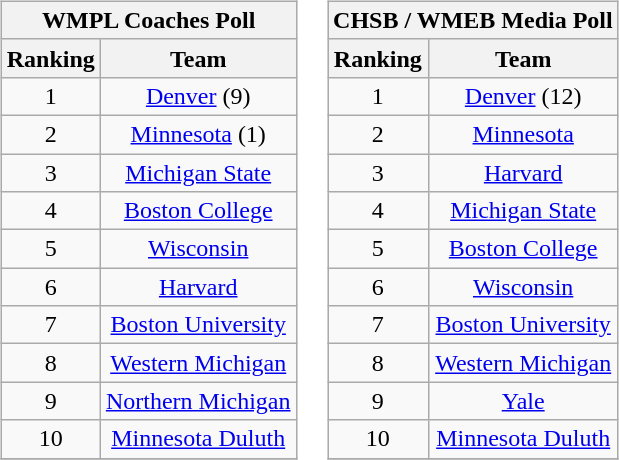<table>
<tr style="vertical-align:top;">
<td><br><table class="wikitable" style="text-align:center;">
<tr>
<th colspan=2><strong>WMPL Coaches Poll</strong></th>
</tr>
<tr>
<th>Ranking</th>
<th>Team</th>
</tr>
<tr>
<td>1</td>
<td><a href='#'>Denver</a> (9)</td>
</tr>
<tr>
<td>2</td>
<td><a href='#'>Minnesota</a> (1)</td>
</tr>
<tr>
<td>3</td>
<td><a href='#'>Michigan State</a></td>
</tr>
<tr>
<td>4</td>
<td><a href='#'>Boston College</a></td>
</tr>
<tr>
<td>5</td>
<td><a href='#'>Wisconsin</a></td>
</tr>
<tr>
<td>6</td>
<td><a href='#'>Harvard</a></td>
</tr>
<tr>
<td>7</td>
<td><a href='#'>Boston University</a></td>
</tr>
<tr>
<td>8</td>
<td><a href='#'>Western Michigan</a></td>
</tr>
<tr>
<td>9</td>
<td><a href='#'>Northern Michigan</a></td>
</tr>
<tr>
<td>10</td>
<td><a href='#'>Minnesota Duluth</a></td>
</tr>
<tr>
</tr>
</table>
</td>
<td><br><table class="wikitable" style="text-align:center;">
<tr>
<th colspan=2><strong>CHSB / WMEB Media Poll</strong></th>
</tr>
<tr>
<th>Ranking</th>
<th>Team</th>
</tr>
<tr>
<td>1</td>
<td><a href='#'>Denver</a> (12)</td>
</tr>
<tr>
<td>2</td>
<td><a href='#'>Minnesota</a></td>
</tr>
<tr>
<td>3</td>
<td><a href='#'>Harvard</a></td>
</tr>
<tr>
<td>4</td>
<td><a href='#'>Michigan State</a></td>
</tr>
<tr>
<td>5</td>
<td><a href='#'>Boston College</a></td>
</tr>
<tr>
<td>6</td>
<td><a href='#'>Wisconsin</a></td>
</tr>
<tr>
<td>7</td>
<td><a href='#'>Boston University</a></td>
</tr>
<tr>
<td>8</td>
<td><a href='#'>Western Michigan</a></td>
</tr>
<tr>
<td>9</td>
<td><a href='#'>Yale</a></td>
</tr>
<tr>
<td>10</td>
<td><a href='#'>Minnesota Duluth</a></td>
</tr>
<tr>
</tr>
</table>
</td>
</tr>
</table>
